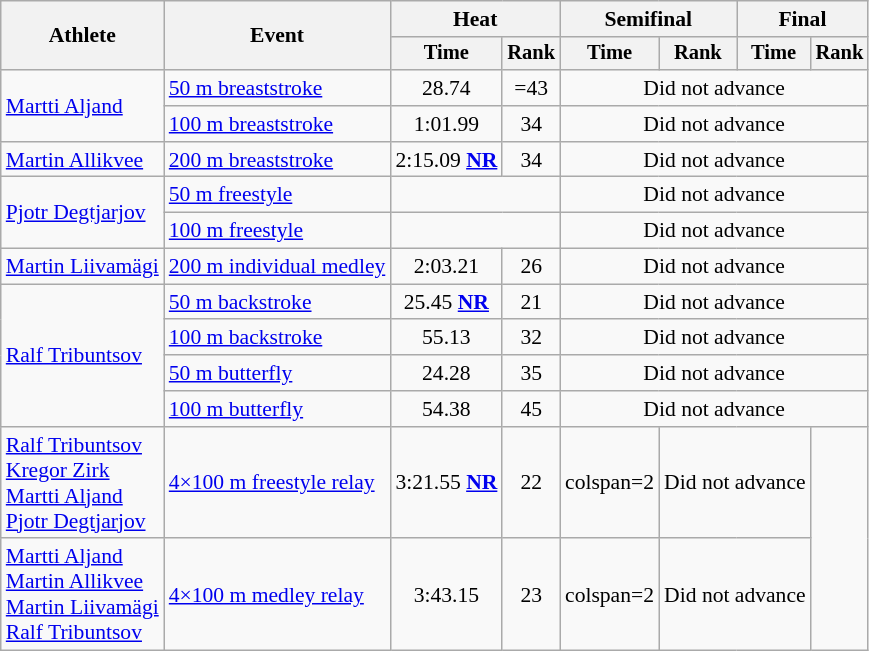<table class=wikitable style="font-size:90%">
<tr>
<th rowspan=2>Athlete</th>
<th rowspan=2>Event</th>
<th colspan="2">Heat</th>
<th colspan="2">Semifinal</th>
<th colspan="2">Final</th>
</tr>
<tr style="font-size:95%">
<th>Time</th>
<th>Rank</th>
<th>Time</th>
<th>Rank</th>
<th>Time</th>
<th>Rank</th>
</tr>
<tr align=center>
<td align=left rowspan=2><a href='#'>Martti Aljand</a></td>
<td align=left><a href='#'>50 m breaststroke</a></td>
<td>28.74</td>
<td>=43</td>
<td colspan=4>Did not advance</td>
</tr>
<tr align=center>
<td align=left><a href='#'>100 m breaststroke</a></td>
<td>1:01.99</td>
<td>34</td>
<td colspan=4>Did not advance</td>
</tr>
<tr align=center>
<td align=left><a href='#'>Martin Allikvee</a></td>
<td align=left><a href='#'>200 m breaststroke</a></td>
<td>2:15.09 <strong><a href='#'>NR</a></strong></td>
<td>34</td>
<td colspan=4>Did not advance</td>
</tr>
<tr align=center>
<td align=left rowspan=2><a href='#'>Pjotr Degtjarjov</a></td>
<td align=left><a href='#'>50 m freestyle</a></td>
<td colspan=2></td>
<td colspan=4>Did not advance</td>
</tr>
<tr align=center>
<td align=left><a href='#'>100 m freestyle</a></td>
<td colspan=2></td>
<td colspan=4>Did not advance</td>
</tr>
<tr align=center>
<td align=left><a href='#'>Martin Liivamägi</a></td>
<td align=left><a href='#'>200 m individual medley</a></td>
<td>2:03.21</td>
<td>26</td>
<td colspan=4>Did not advance</td>
</tr>
<tr align=center>
<td align=left rowspan=4><a href='#'>Ralf Tribuntsov</a></td>
<td align=left><a href='#'>50 m backstroke</a></td>
<td>25.45 <strong><a href='#'>NR</a></strong></td>
<td>21</td>
<td colspan=4>Did not advance</td>
</tr>
<tr align=center>
<td align=left><a href='#'>100 m backstroke</a></td>
<td>55.13</td>
<td>32</td>
<td colspan=4>Did not advance</td>
</tr>
<tr align=center>
<td align=left><a href='#'>50 m butterfly</a></td>
<td>24.28</td>
<td>35</td>
<td colspan=4>Did not advance</td>
</tr>
<tr align=center>
<td align=left><a href='#'>100 m butterfly</a></td>
<td>54.38</td>
<td>45</td>
<td colspan=4>Did not advance</td>
</tr>
<tr align=center>
<td align=left><a href='#'>Ralf Tribuntsov</a><br><a href='#'>Kregor Zirk</a><br><a href='#'>Martti Aljand</a><br><a href='#'>Pjotr Degtjarjov</a></td>
<td align=left><a href='#'>4×100 m freestyle relay</a></td>
<td>3:21.55 <strong><a href='#'>NR</a></strong></td>
<td>22</td>
<td>colspan=2 </td>
<td colspan=2>Did not advance</td>
</tr>
<tr align=center>
<td align=left><a href='#'>Martti Aljand</a><br><a href='#'>Martin Allikvee</a><br><a href='#'>Martin Liivamägi</a><br><a href='#'>Ralf Tribuntsov</a></td>
<td align=left><a href='#'>4×100 m medley relay</a></td>
<td>3:43.15</td>
<td>23</td>
<td>colspan=2 </td>
<td colspan=2>Did not advance</td>
</tr>
</table>
